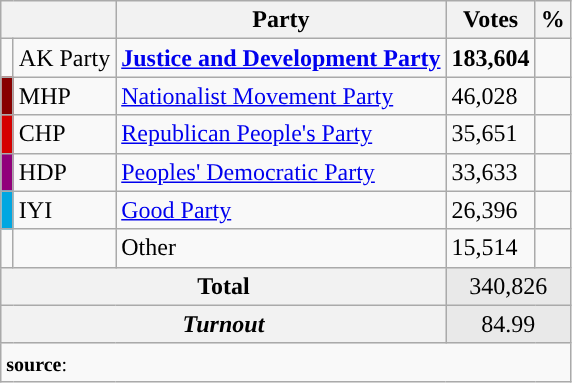<table class="wikitable">
<tr>
<th colspan="2" align="center"></th>
<th align="center">Party</th>
<th align="center">Votes</th>
<th align="center">%</th>
</tr>
<tr align="left">
<td></td>
<td>AK Party</td>
<td><strong><a href='#'>Justice and Development Party</a></strong></td>
<td><strong>183,604</strong></td>
<td><strong></strong></td>
</tr>
<tr align="left">
<td bgcolor="#870000" width="1"></td>
<td>MHP</td>
<td><a href='#'>Nationalist Movement Party</a></td>
<td>46,028</td>
<td></td>
</tr>
<tr align="left">
<td bgcolor="#d50000" width="1"></td>
<td>CHP</td>
<td><a href='#'>Republican People's Party</a></td>
<td>35,651</td>
<td></td>
</tr>
<tr align="left">
<td bgcolor="#91007B" width="1"></td>
<td>HDP</td>
<td><a href='#'>Peoples' Democratic Party</a></td>
<td>33,633</td>
<td></td>
</tr>
<tr align="left">
<td bgcolor="#01A7E1" width="1"></td>
<td>IYI</td>
<td><a href='#'>Good Party</a></td>
<td>26,396</td>
<td></td>
</tr>
<tr align="left">
<td bgcolor="" width="1"></td>
<td></td>
<td>Other</td>
<td>15,514</td>
<td></td>
</tr>
<tr align="left" style="background-color:#E9E9E9">
<th colspan="3" align="center"><strong>Total</strong></th>
<td colspan="5" align="center">340,826</td>
</tr>
<tr align="left" style="background-color:#E9E9E9">
<th colspan="3" align="center"><em>Turnout</em></th>
<td colspan="5" align="center">84.99</td>
</tr>
<tr>
<td colspan="9" align="left"><small><strong>source</strong>: </small></td>
</tr>
</table>
